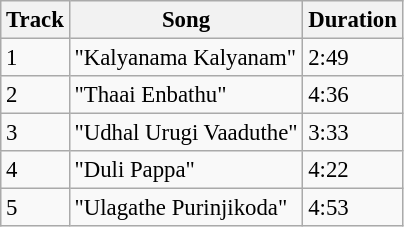<table class="wikitable" style="font-size:95%;">
<tr>
<th>Track</th>
<th>Song</th>
<th>Duration</th>
</tr>
<tr>
<td>1</td>
<td>"Kalyanama Kalyanam"</td>
<td>2:49</td>
</tr>
<tr>
<td>2</td>
<td>"Thaai Enbathu"</td>
<td>4:36</td>
</tr>
<tr>
<td>3</td>
<td>"Udhal Urugi Vaaduthe"</td>
<td>3:33</td>
</tr>
<tr>
<td>4</td>
<td>"Duli Pappa"</td>
<td>4:22</td>
</tr>
<tr>
<td>5</td>
<td>"Ulagathe Purinjikoda"</td>
<td>4:53</td>
</tr>
</table>
